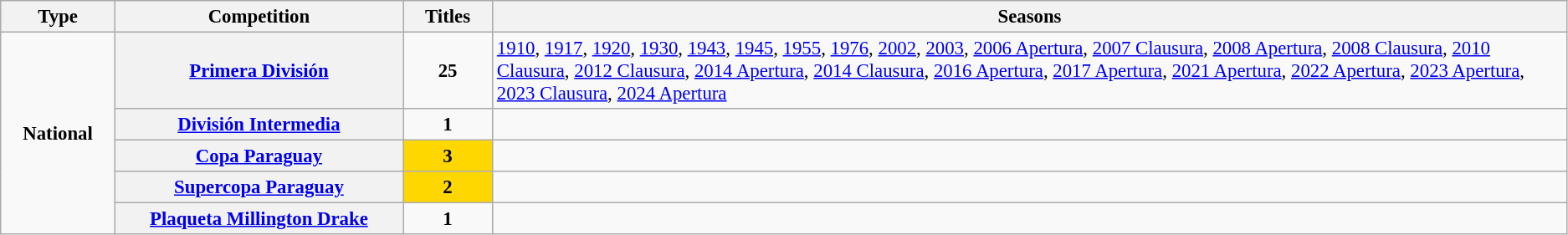<table class="wikitable plainrowheaders" style="font-size:95%; text-align:center;">
<tr>
<th style="width: 1%;">Type</th>
<th style="width: 5%;">Competition</th>
<th style="width: 1%;">Titles</th>
<th style="width: 21%;">Seasons</th>
</tr>
<tr>
<td rowspan="5"><strong>National</strong></td>
<th scope=col><a href='#'>Primera División</a></th>
<td><strong>25</strong></td>
<td align="left"><a href='#'>1910</a>, <a href='#'>1917</a>, <a href='#'>1920</a>, <a href='#'>1930</a>, <a href='#'>1943</a>, <a href='#'>1945</a>, <a href='#'>1955</a>, <a href='#'>1976</a>, <a href='#'>2002</a>, <a href='#'>2003</a>, <a href='#'>2006 Apertura</a>, <a href='#'>2007 Clausura</a>, <a href='#'>2008 Apertura</a>, <a href='#'>2008 Clausura</a>, <a href='#'>2010 Clausura</a>, <a href='#'>2012 Clausura</a>, <a href='#'>2014 Apertura</a>, <a href='#'>2014 Clausura</a>, <a href='#'>2016 Apertura</a>, <a href='#'>2017 Apertura</a>, <a href='#'>2021 Apertura</a>, <a href='#'>2022 Apertura</a>, <a href='#'>2023 Apertura</a>, <a href='#'>2023 Clausura</a>, <a href='#'>2024 Apertura</a></td>
</tr>
<tr>
<th scope="col"><a href='#'>División Intermedia</a></th>
<td><strong>1</strong></td>
<td></td>
</tr>
<tr>
<th scope="col"><a href='#'>Copa Paraguay</a></th>
<td bgcolor="gold"><strong>3</strong></td>
<td></td>
</tr>
<tr>
<th scope="col"><a href='#'>Supercopa Paraguay</a></th>
<td bgcolor="gold"><strong>2</strong></td>
<td></td>
</tr>
<tr>
<th scope="col"><a href='#'>Plaqueta Millington Drake</a></th>
<td><strong>1</strong></td>
<td></td>
</tr>
</table>
